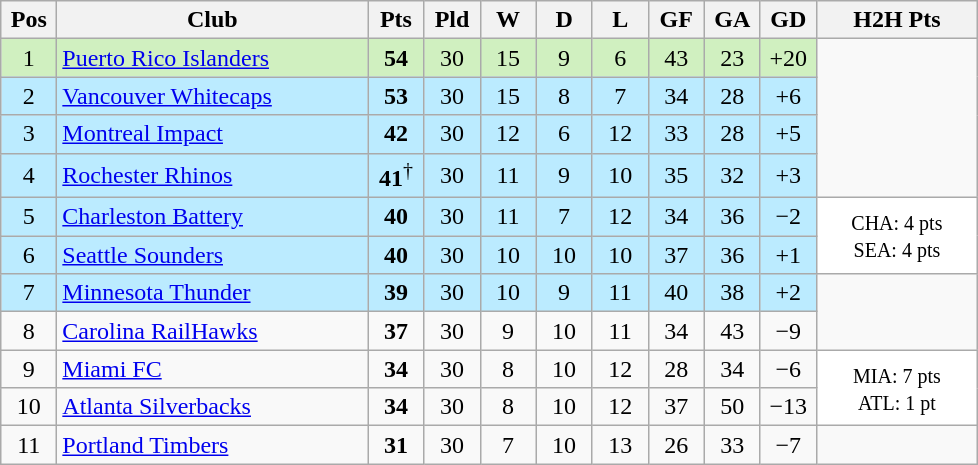<table class="wikitable" style="text-align:center">
<tr>
<th width=30>Pos</th>
<th width=200>Club</th>
<th width=30>Pts</th>
<th width=30>Pld</th>
<th width=30>W</th>
<th width=30>D</th>
<th width=30>L</th>
<th width=30>GF</th>
<th width=30>GA</th>
<th width=30>GD</th>
<th width=100>H2H Pts</th>
</tr>
<tr bgcolor=#D0F0C0>
<td>1</td>
<td align=left><a href='#'>Puerto Rico Islanders</a></td>
<td><strong>54</strong></td>
<td>30</td>
<td>15</td>
<td>9</td>
<td>6</td>
<td>43</td>
<td>23</td>
<td>+20</td>
</tr>
<tr bgcolor=#BBEBFF>
<td>2</td>
<td align=left><a href='#'>Vancouver Whitecaps</a></td>
<td><strong>53</strong></td>
<td>30</td>
<td>15</td>
<td>8</td>
<td>7</td>
<td>34</td>
<td>28</td>
<td>+6</td>
</tr>
<tr bgcolor=#BBEBFF>
<td>3</td>
<td align=left><a href='#'>Montreal Impact</a></td>
<td><strong>42</strong></td>
<td>30</td>
<td>12</td>
<td>6</td>
<td>12</td>
<td>33</td>
<td>28</td>
<td>+5</td>
</tr>
<tr bgcolor=#BBEBFF>
<td>4</td>
<td align=left><a href='#'>Rochester Rhinos</a></td>
<td><strong>41</strong><sup>†</sup></td>
<td>30</td>
<td>11</td>
<td>9</td>
<td>10</td>
<td>35</td>
<td>32</td>
<td>+3</td>
</tr>
<tr bgcolor=#BBEBFF>
<td>5</td>
<td align=left><a href='#'>Charleston Battery</a></td>
<td><strong>40</strong></td>
<td>30</td>
<td>11</td>
<td>7</td>
<td>12</td>
<td>34</td>
<td>36</td>
<td>−2</td>
<td rowspan="2" bgcolor="FFFFFF"><small>CHA: 4 pts<br>SEA: 4 pts</small></td>
</tr>
<tr bgcolor=#BBEBFF>
<td>6</td>
<td align=left><a href='#'>Seattle Sounders</a></td>
<td><strong>40</strong></td>
<td>30</td>
<td>10</td>
<td>10</td>
<td>10</td>
<td>37</td>
<td>36</td>
<td>+1</td>
</tr>
<tr bgcolor=#BBEBFF>
<td>7</td>
<td align=left><a href='#'>Minnesota Thunder</a></td>
<td><strong>39</strong></td>
<td>30</td>
<td>10</td>
<td>9</td>
<td>11</td>
<td>40</td>
<td>38</td>
<td>+2</td>
</tr>
<tr>
<td>8</td>
<td align=left><a href='#'>Carolina RailHawks</a></td>
<td><strong>37</strong></td>
<td>30</td>
<td>9</td>
<td>10</td>
<td>11</td>
<td>34</td>
<td>43</td>
<td>−9</td>
</tr>
<tr>
<td>9</td>
<td align=left><a href='#'>Miami FC</a></td>
<td><strong>34</strong></td>
<td>30</td>
<td>8</td>
<td>10</td>
<td>12</td>
<td>28</td>
<td>34</td>
<td>−6</td>
<td rowspan="2" bgcolor="FFFFFF"><small>MIA: 7 pts<br>ATL: 1 pt</small></td>
</tr>
<tr>
<td>10</td>
<td align=left><a href='#'>Atlanta Silverbacks</a></td>
<td><strong>34</strong></td>
<td>30</td>
<td>8</td>
<td>10</td>
<td>12</td>
<td>37</td>
<td>50</td>
<td>−13</td>
</tr>
<tr>
<td>11</td>
<td align=left><a href='#'>Portland Timbers</a></td>
<td><strong>31</strong></td>
<td>30</td>
<td>7</td>
<td>10</td>
<td>13</td>
<td>26</td>
<td>33</td>
<td>−7</td>
</tr>
</table>
